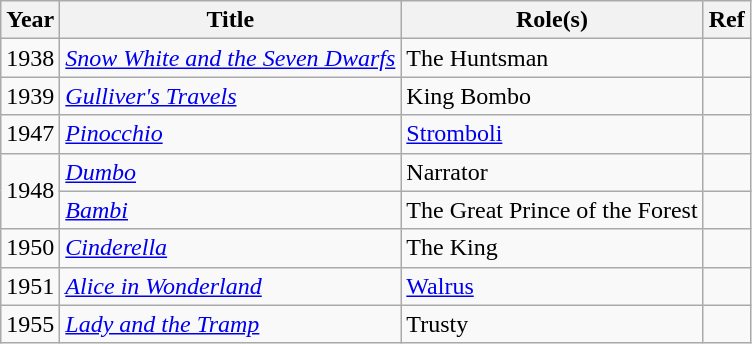<table class="wikitable plainrowheaders sortable">
<tr>
<th scope="col">Year</th>
<th scope="col">Title</th>
<th scope="col">Role(s)</th>
<th scope="col" class="unsortable">Ref</th>
</tr>
<tr>
<td>1938</td>
<td><em><a href='#'>Snow White and the Seven Dwarfs</a></em></td>
<td>The Huntsman</td>
<td></td>
</tr>
<tr>
<td>1939</td>
<td><em><a href='#'>Gulliver's Travels</a></em></td>
<td>King Bombo</td>
<td></td>
</tr>
<tr>
<td>1947</td>
<td><em><a href='#'>Pinocchio</a></em></td>
<td><a href='#'>Stromboli</a></td>
<td></td>
</tr>
<tr>
<td rowspan=2>1948</td>
<td><em><a href='#'>Dumbo</a></em></td>
<td>Narrator</td>
<td></td>
</tr>
<tr>
<td><em><a href='#'>Bambi</a></em></td>
<td>The Great Prince of the Forest</td>
<td></td>
</tr>
<tr>
<td>1950</td>
<td><em><a href='#'>Cinderella</a></em></td>
<td>The King</td>
<td></td>
</tr>
<tr>
<td>1951</td>
<td><em><a href='#'>Alice in Wonderland</a></em></td>
<td><a href='#'>Walrus</a></td>
<td></td>
</tr>
<tr>
<td>1955</td>
<td><em><a href='#'>Lady and the Tramp</a></em></td>
<td>Trusty</td>
<td></td>
</tr>
</table>
